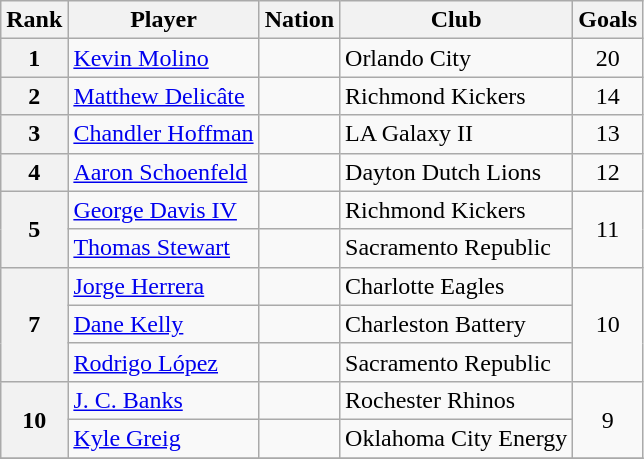<table class="wikitable">
<tr>
<th>Rank</th>
<th>Player</th>
<th>Nation</th>
<th>Club</th>
<th>Goals</th>
</tr>
<tr>
<th>1</th>
<td><a href='#'>Kevin Molino</a></td>
<td></td>
<td>Orlando City</td>
<td style="text-align:center;">20</td>
</tr>
<tr>
<th>2</th>
<td><a href='#'>Matthew Delicâte</a></td>
<td></td>
<td>Richmond Kickers</td>
<td style="text-align:center;">14</td>
</tr>
<tr>
<th>3</th>
<td><a href='#'>Chandler Hoffman</a></td>
<td></td>
<td>LA Galaxy II</td>
<td style="text-align:center;">13</td>
</tr>
<tr>
<th>4</th>
<td><a href='#'>Aaron Schoenfeld</a></td>
<td></td>
<td>Dayton Dutch Lions</td>
<td style="text-align:center;">12</td>
</tr>
<tr>
<th rowspan="2">5</th>
<td><a href='#'>George Davis IV</a></td>
<td></td>
<td>Richmond Kickers</td>
<td rowspan="2" style="text-align:center;">11</td>
</tr>
<tr>
<td><a href='#'>Thomas Stewart</a></td>
<td></td>
<td>Sacramento Republic</td>
</tr>
<tr>
<th rowspan="3">7</th>
<td><a href='#'>Jorge Herrera</a></td>
<td></td>
<td>Charlotte Eagles</td>
<td rowspan="3" style="text-align:center;">10</td>
</tr>
<tr>
<td><a href='#'>Dane Kelly</a></td>
<td></td>
<td>Charleston Battery</td>
</tr>
<tr>
<td><a href='#'>Rodrigo López</a></td>
<td></td>
<td>Sacramento Republic</td>
</tr>
<tr>
<th rowspan="2">10</th>
<td><a href='#'>J. C. Banks</a></td>
<td></td>
<td>Rochester Rhinos</td>
<td rowspan="2" style="text-align:center;">9</td>
</tr>
<tr>
<td><a href='#'>Kyle Greig</a></td>
<td></td>
<td>Oklahoma City Energy</td>
</tr>
<tr>
</tr>
</table>
